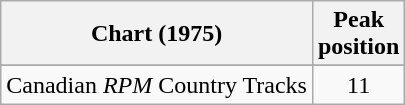<table class="wikitable sortable">
<tr>
<th align="left">Chart (1975)</th>
<th align="center">Peak<br>position</th>
</tr>
<tr>
</tr>
<tr>
<td align="left">Canadian <em>RPM</em> Country Tracks</td>
<td align="center">11</td>
</tr>
</table>
